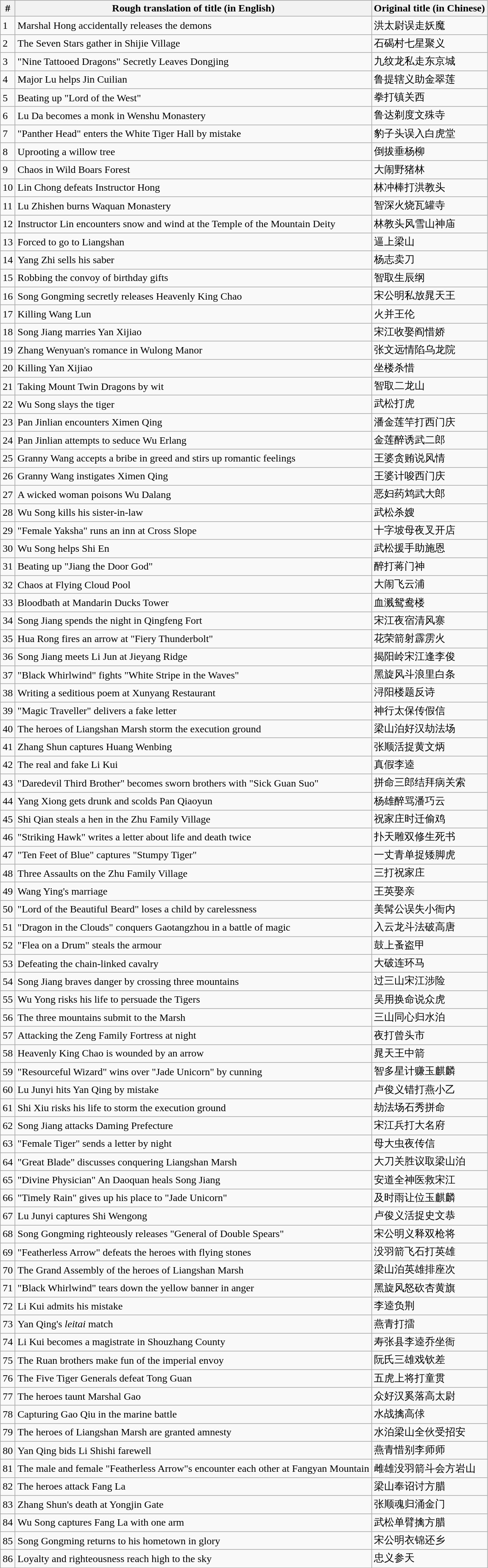<table class="wikitable mw-collapsible mw-collapsed">
<tr>
<th>#</th>
<th>Rough translation of title (in English)</th>
<th>Original title (in Chinese)</th>
</tr>
<tr>
<td>1</td>
<td>Marshal Hong accidentally releases the demons</td>
<td>洪太尉误走妖魔</td>
</tr>
<tr>
<td>2</td>
<td>The Seven Stars gather in Shijie Village</td>
<td>石碣村七星聚义</td>
</tr>
<tr>
<td>3</td>
<td>"Nine Tattooed Dragons" Secretly Leaves Dongjing</td>
<td>九纹龙私走东京城</td>
</tr>
<tr>
<td>4</td>
<td>Major Lu helps Jin Cuilian</td>
<td>鲁提辖义助金翠莲</td>
</tr>
<tr>
<td>5</td>
<td>Beating up "Lord of the West"</td>
<td>拳打镇关西</td>
</tr>
<tr>
<td>6</td>
<td>Lu Da becomes a monk in Wenshu Monastery</td>
<td>鲁达剃度文殊寺</td>
</tr>
<tr>
<td>7</td>
<td>"Panther Head" enters the White Tiger Hall by mistake</td>
<td>豹子头误入白虎堂</td>
</tr>
<tr>
<td>8</td>
<td>Uprooting a willow tree</td>
<td>倒拔垂杨柳</td>
</tr>
<tr>
<td>9</td>
<td>Chaos in Wild Boars Forest</td>
<td>大闹野猪林</td>
</tr>
<tr>
<td>10</td>
<td>Lin Chong defeats Instructor Hong</td>
<td>林冲棒打洪教头</td>
</tr>
<tr>
<td>11</td>
<td>Lu Zhishen burns Waquan Monastery</td>
<td>智深火烧瓦罐寺</td>
</tr>
<tr>
<td>12</td>
<td>Instructor Lin encounters snow and wind at the Temple of the Mountain Deity</td>
<td>林教头风雪山神庙</td>
</tr>
<tr>
<td>13</td>
<td>Forced to go to Liangshan</td>
<td>逼上梁山</td>
</tr>
<tr>
<td>14</td>
<td>Yang Zhi sells his saber</td>
<td>杨志卖刀</td>
</tr>
<tr>
<td>15</td>
<td>Robbing the convoy of birthday gifts</td>
<td>智取生辰纲</td>
</tr>
<tr>
<td>16</td>
<td>Song Gongming secretly releases Heavenly King Chao</td>
<td>宋公明私放晁天王</td>
</tr>
<tr>
<td>17</td>
<td>Killing Wang Lun</td>
<td>火并王伦</td>
</tr>
<tr>
<td>18</td>
<td>Song Jiang marries Yan Xijiao</td>
<td>宋江收娶阎惜娇</td>
</tr>
<tr>
<td>19</td>
<td>Zhang Wenyuan's romance in Wulong Manor</td>
<td>张文远情陷乌龙院</td>
</tr>
<tr>
<td>20</td>
<td>Killing Yan Xijiao</td>
<td>坐楼杀惜</td>
</tr>
<tr>
<td>21</td>
<td>Taking Mount Twin Dragons by wit</td>
<td>智取二龙山</td>
</tr>
<tr>
<td>22</td>
<td>Wu Song slays the tiger</td>
<td>武松打虎</td>
</tr>
<tr>
<td>23</td>
<td>Pan Jinlian encounters Ximen Qing</td>
<td>潘金莲竿打西门庆</td>
</tr>
<tr>
<td>24</td>
<td>Pan Jinlian attempts to seduce Wu Erlang</td>
<td>金莲醉诱武二郎</td>
</tr>
<tr>
<td>25</td>
<td>Granny Wang accepts a bribe in greed and stirs up romantic feelings</td>
<td>王婆贪贿说风情</td>
</tr>
<tr>
<td>26</td>
<td>Granny Wang instigates Ximen Qing</td>
<td>王婆计唆西门庆</td>
</tr>
<tr>
<td>27</td>
<td>A wicked woman poisons Wu Dalang</td>
<td>恶妇药鸩武大郎</td>
</tr>
<tr>
<td>28</td>
<td>Wu Song kills his sister-in-law</td>
<td>武松杀嫂</td>
</tr>
<tr>
<td>29</td>
<td>"Female Yaksha" runs an inn at Cross Slope</td>
<td>十字坡母夜叉开店</td>
</tr>
<tr>
<td>30</td>
<td>Wu Song helps Shi En</td>
<td>武松援手助施恩</td>
</tr>
<tr>
<td>31</td>
<td>Beating up "Jiang the Door God"</td>
<td>醉打蒋门神</td>
</tr>
<tr>
<td>32</td>
<td>Chaos at Flying Cloud Pool</td>
<td>大闹飞云浦</td>
</tr>
<tr>
<td>33</td>
<td>Bloodbath at Mandarin Ducks Tower</td>
<td>血溅鸳鸯楼</td>
</tr>
<tr>
<td>34</td>
<td>Song Jiang spends the night in Qingfeng Fort</td>
<td>宋江夜宿清风寨</td>
</tr>
<tr>
<td>35</td>
<td>Hua Rong fires an arrow at "Fiery Thunderbolt"</td>
<td>花荣箭射霹雳火</td>
</tr>
<tr>
<td>36</td>
<td>Song Jiang meets Li Jun at Jieyang Ridge</td>
<td>揭阳岭宋江逢李俊</td>
</tr>
<tr>
<td>37</td>
<td>"Black Whirlwind" fights "White Stripe in the Waves"</td>
<td>黑旋风斗浪里白条</td>
</tr>
<tr>
<td>38</td>
<td>Writing a seditious poem at Xunyang Restaurant</td>
<td>浔阳楼题反诗</td>
</tr>
<tr>
<td>39</td>
<td>"Magic Traveller" delivers a fake letter</td>
<td>神行太保传假信</td>
</tr>
<tr>
<td>40</td>
<td>The heroes of Liangshan Marsh storm the execution ground</td>
<td>梁山泊好汉劫法场</td>
</tr>
<tr>
<td>41</td>
<td>Zhang Shun captures Huang Wenbing</td>
<td>张顺活捉黄文炳</td>
</tr>
<tr>
<td>42</td>
<td>The real and fake Li Kui</td>
<td>真假李逵</td>
</tr>
<tr>
<td>43</td>
<td>"Daredevil Third Brother" becomes sworn brothers with "Sick Guan Suo"</td>
<td>拼命三郎结拜病关索</td>
</tr>
<tr>
<td>44</td>
<td>Yang Xiong gets drunk and scolds Pan Qiaoyun</td>
<td>杨雄醉骂潘巧云</td>
</tr>
<tr>
<td>45</td>
<td>Shi Qian steals a hen in the Zhu Family Village</td>
<td>祝家庄时迁偷鸡</td>
</tr>
<tr>
<td>46</td>
<td>"Striking Hawk" writes a letter about life and death twice</td>
<td>扑天雕双修生死书</td>
</tr>
<tr>
<td>47</td>
<td>"Ten Feet of Blue" captures "Stumpy Tiger"</td>
<td>一丈青单捉矮脚虎</td>
</tr>
<tr>
<td>48</td>
<td>Three Assaults on the Zhu Family Village</td>
<td>三打祝家庄</td>
</tr>
<tr>
<td>49</td>
<td>Wang Ying's marriage</td>
<td>王英娶亲</td>
</tr>
<tr>
<td>50</td>
<td>"Lord of the Beautiful Beard" loses a child by carelessness</td>
<td>美髯公误失小衙内</td>
</tr>
<tr>
<td>51</td>
<td>"Dragon in the Clouds" conquers Gaotangzhou in a battle of magic</td>
<td>入云龙斗法破高唐</td>
</tr>
<tr>
<td>52</td>
<td>"Flea on a Drum" steals the armour</td>
<td>鼓上蚤盗甲</td>
</tr>
<tr>
<td>53</td>
<td>Defeating the chain-linked cavalry</td>
<td>大破连环马</td>
</tr>
<tr>
<td>54</td>
<td>Song Jiang braves danger by crossing three mountains</td>
<td>过三山宋江涉险</td>
</tr>
<tr>
<td>55</td>
<td>Wu Yong risks his life to persuade the Tigers</td>
<td>吴用换命说众虎</td>
</tr>
<tr>
<td>56</td>
<td>The three mountains submit to the Marsh</td>
<td>三山同心归水泊</td>
</tr>
<tr>
<td>57</td>
<td>Attacking the Zeng Family Fortress at night</td>
<td>夜打曾头市</td>
</tr>
<tr>
<td>58</td>
<td>Heavenly King Chao is wounded by an arrow</td>
<td>晁天王中箭</td>
</tr>
<tr>
<td>59</td>
<td>"Resourceful Wizard" wins over "Jade Unicorn" by cunning</td>
<td>智多星计赚玉麒麟</td>
</tr>
<tr>
<td>60</td>
<td>Lu Junyi hits Yan Qing by mistake</td>
<td>卢俊义错打燕小乙</td>
</tr>
<tr>
<td>61</td>
<td>Shi Xiu risks his life to storm the execution ground</td>
<td>劫法场石秀拼命</td>
</tr>
<tr>
<td>62</td>
<td>Song Jiang attacks Daming Prefecture</td>
<td>宋江兵打大名府</td>
</tr>
<tr>
<td>63</td>
<td>"Female Tiger" sends a letter by night</td>
<td>母大虫夜传信</td>
</tr>
<tr>
<td>64</td>
<td>"Great Blade" discusses conquering Liangshan Marsh</td>
<td>大刀关胜议取梁山泊</td>
</tr>
<tr>
<td>65</td>
<td>"Divine Physician" An Daoquan heals Song Jiang</td>
<td>安道全神医救宋江</td>
</tr>
<tr>
<td>66</td>
<td>"Timely Rain" gives up his place to "Jade Unicorn"</td>
<td>及时雨让位玉麒麟</td>
</tr>
<tr>
<td>67</td>
<td>Lu Junyi captures Shi Wengong</td>
<td>卢俊义活捉史文恭</td>
</tr>
<tr>
<td>68</td>
<td>Song Gongming righteously releases "General of Double Spears"</td>
<td>宋公明义释双枪将</td>
</tr>
<tr>
<td>69</td>
<td>"Featherless Arrow" defeats the heroes with flying stones</td>
<td>没羽箭飞石打英雄</td>
</tr>
<tr>
<td>70</td>
<td>The Grand Assembly of the heroes of Liangshan Marsh</td>
<td>梁山泊英雄排座次</td>
</tr>
<tr>
<td>71</td>
<td>"Black Whirlwind" tears down the yellow banner in anger</td>
<td>黑旋风怒砍杏黄旗</td>
</tr>
<tr>
<td>72</td>
<td>Li Kui admits his mistake</td>
<td>李逵负荆</td>
</tr>
<tr>
<td>73</td>
<td>Yan Qing's <em>leitai</em> match</td>
<td>燕青打擂</td>
</tr>
<tr>
<td>74</td>
<td>Li Kui becomes a magistrate in Shouzhang County</td>
<td>寿张县李逵乔坐衙</td>
</tr>
<tr>
<td>75</td>
<td>The Ruan brothers make fun of the imperial envoy</td>
<td>阮氏三雄戏钦差</td>
</tr>
<tr>
<td>76</td>
<td>The Five Tiger Generals defeat Tong Guan</td>
<td>五虎上将打童贯</td>
</tr>
<tr>
<td>77</td>
<td>The heroes taunt Marshal Gao</td>
<td>众好汉奚落高太尉</td>
</tr>
<tr>
<td>78</td>
<td>Capturing Gao Qiu in the marine battle</td>
<td>水战擒高俅</td>
</tr>
<tr>
<td>79</td>
<td>The heroes of Liangshan Marsh are granted amnesty</td>
<td>水泊梁山全伙受招安</td>
</tr>
<tr>
<td>80</td>
<td>Yan Qing bids Li Shishi farewell</td>
<td>燕青惜别李师师</td>
</tr>
<tr>
<td>81</td>
<td>The male and female "Featherless Arrow"s encounter each other at Fangyan Mountain</td>
<td>雌雄没羽箭斗会方岩山</td>
</tr>
<tr>
<td>82</td>
<td>The heroes attack Fang La</td>
<td>梁山奉诏讨方腊</td>
</tr>
<tr>
<td>83</td>
<td>Zhang Shun's death at Yongjin Gate</td>
<td>张顺魂归涌金门</td>
</tr>
<tr>
<td>84</td>
<td>Wu Song captures Fang La with one arm</td>
<td>武松单臂擒方腊</td>
</tr>
<tr>
<td>85</td>
<td>Song Gongming returns to his hometown in glory</td>
<td>宋公明衣锦还乡</td>
</tr>
<tr>
<td>86</td>
<td>Loyalty and righteousness reach high to the sky</td>
<td>忠义参天</td>
</tr>
</table>
